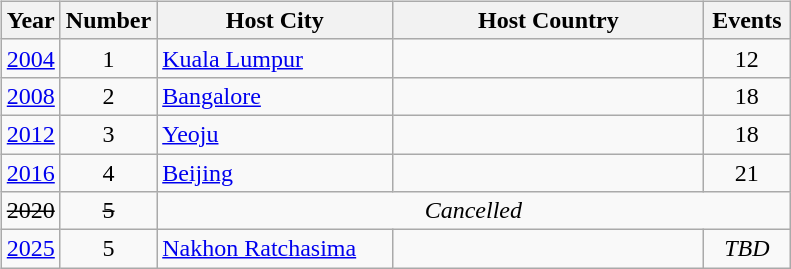<table>
<tr>
<td><br><table class="wikitable" style="font-size:100%">
<tr>
<th width="30">Year</th>
<th width="30">Number</th>
<th width="150">Host City</th>
<th width="200">Host Country</th>
<th width="50">Events</th>
</tr>
<tr>
<td align="center"><a href='#'>2004</a></td>
<td align="center">1</td>
<td><a href='#'>Kuala Lumpur</a></td>
<td></td>
<td align="center">12</td>
</tr>
<tr>
<td align="center"><a href='#'>2008</a></td>
<td align="center">2</td>
<td><a href='#'>Bangalore</a></td>
<td></td>
<td align="center">18</td>
</tr>
<tr>
<td align="center"><a href='#'>2012</a></td>
<td align="center">3</td>
<td><a href='#'>Yeoju</a></td>
<td></td>
<td align="center">18</td>
</tr>
<tr>
<td align="center"><a href='#'>2016</a></td>
<td align="center">4</td>
<td><a href='#'>Beijing</a></td>
<td></td>
<td align="center">21</td>
</tr>
<tr>
<td align="center"><s>2020</s></td>
<td align="center"><s>5</s></td>
<td colspan=3 align="center"><em>Cancelled</em></td>
</tr>
<tr>
<td align="center"><a href='#'>2025</a></td>
<td align="center">5</td>
<td><a href='#'>Nakhon Ratchasima</a></td>
<td></td>
<td align="center"><em>TBD</em></td>
</tr>
</table>
</td>
<td valign="top"></td>
</tr>
</table>
